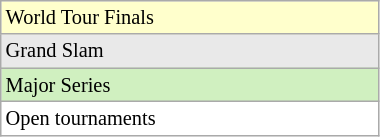<table class=wikitable style=font-size:85%;width:20%>
<tr bgcolor=#ffffcc>
<td>World Tour Finals</td>
</tr>
<tr bgcolor=#E9E9E9>
<td>Grand Slam</td>
</tr>
<tr bgcolor=#d0f0c0>
<td>Major Series</td>
</tr>
<tr bgcolor=#ffffff>
<td>Open tournaments</td>
</tr>
</table>
